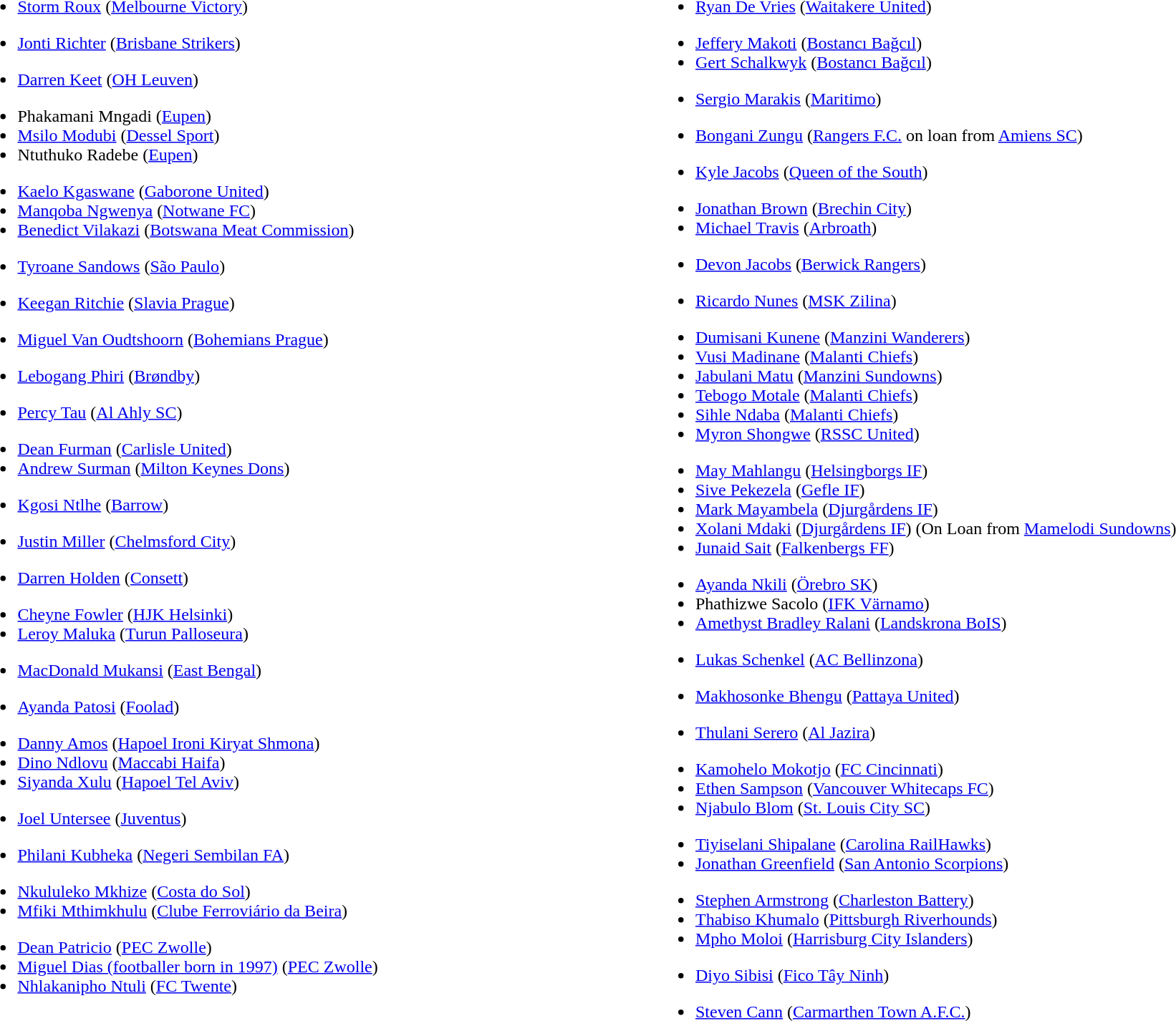<table style="width:100%;">
<tr>
<td style="width:50%; vertical-align:top;"><br><ul><li><a href='#'>Storm Roux</a> (<a href='#'>Melbourne Victory</a>)</li></ul><ul><li><a href='#'>Jonti Richter</a> (<a href='#'>Brisbane Strikers</a>)</li></ul><ul><li><a href='#'>Darren Keet</a> (<a href='#'>OH Leuven</a>)</li></ul><ul><li>Phakamani Mngadi (<a href='#'>Eupen</a>)</li><li><a href='#'>Msilo Modubi</a> (<a href='#'>Dessel Sport</a>)</li><li>Ntuthuko Radebe (<a href='#'>Eupen</a>)</li></ul><ul><li><a href='#'>Kaelo Kgaswane</a> (<a href='#'>Gaborone United</a>)</li><li><a href='#'>Manqoba Ngwenya</a> (<a href='#'>Notwane FC</a>)</li><li><a href='#'>Benedict Vilakazi</a> (<a href='#'>Botswana Meat Commission</a>)</li></ul><ul><li><a href='#'>Tyroane Sandows</a> (<a href='#'>São Paulo</a>)</li></ul><ul><li><a href='#'>Keegan Ritchie</a> (<a href='#'>Slavia Prague</a>)</li></ul><ul><li><a href='#'>Miguel Van Oudtshoorn</a> (<a href='#'>Bohemians Prague</a>)</li></ul><ul><li><a href='#'>Lebogang Phiri</a> (<a href='#'>Brøndby</a>)</li></ul><ul><li><a href='#'>Percy Tau</a> (<a href='#'>Al Ahly SC</a>)</li></ul><ul><li><a href='#'>Dean Furman</a> (<a href='#'>Carlisle United</a>)</li><li><a href='#'>Andrew Surman</a> (<a href='#'>Milton Keynes Dons</a>)</li></ul><ul><li><a href='#'>Kgosi Ntlhe</a> (<a href='#'>Barrow</a>)</li></ul><ul><li><a href='#'>Justin Miller</a> (<a href='#'>Chelmsford City</a>)</li></ul><ul><li><a href='#'>Darren Holden</a> (<a href='#'>Consett</a>)</li></ul><ul><li><a href='#'>Cheyne Fowler</a> (<a href='#'>HJK Helsinki</a>)</li><li><a href='#'>Leroy Maluka</a> (<a href='#'>Turun Palloseura</a>)</li></ul><ul><li><a href='#'>MacDonald Mukansi</a> (<a href='#'>East Bengal</a>)</li></ul><ul><li><a href='#'>Ayanda Patosi</a> (<a href='#'>Foolad</a>)</li></ul><ul><li><a href='#'>Danny Amos</a> (<a href='#'>Hapoel Ironi Kiryat Shmona</a>)</li><li><a href='#'>Dino Ndlovu</a> (<a href='#'>Maccabi Haifa</a>)</li><li><a href='#'>Siyanda Xulu</a> (<a href='#'>Hapoel Tel Aviv</a>)</li></ul><ul><li><a href='#'>Joel Untersee</a> (<a href='#'>Juventus</a>)</li></ul><ul><li><a href='#'>Philani Kubheka</a> (<a href='#'>Negeri Sembilan FA</a>)</li></ul><ul><li><a href='#'>Nkululeko Mkhize</a> (<a href='#'>Costa do Sol</a>)</li><li><a href='#'>Mfiki Mthimkhulu</a> (<a href='#'>Clube Ferroviário da Beira</a>)</li></ul><ul><li><a href='#'>Dean Patricio</a> (<a href='#'>PEC Zwolle</a>)</li><li><a href='#'>Miguel Dias (footballer born in 1997)</a> (<a href='#'>PEC Zwolle</a>)</li><li><a href='#'>Nhlakanipho Ntuli</a> (<a href='#'>FC Twente</a>)</li></ul></td>
<td style="width:50%; vertical-align:top;"><br><ul><li><a href='#'>Ryan De Vries</a> (<a href='#'>Waitakere United</a>)</li></ul><ul><li><a href='#'>Jeffery Makoti</a> (<a href='#'>Bostancı Bağcıl</a>)</li><li><a href='#'>Gert Schalkwyk</a> (<a href='#'>Bostancı Bağcıl</a>)</li></ul><ul><li><a href='#'>Sergio Marakis</a> (<a href='#'>Maritimo</a>)</li></ul><ul><li><a href='#'>Bongani Zungu</a> (<a href='#'>Rangers F.C.</a> on loan from <a href='#'>Amiens SC</a>)</li></ul><ul><li><a href='#'>Kyle Jacobs</a> (<a href='#'>Queen of the South</a>)</li></ul><ul><li><a href='#'>Jonathan Brown</a> (<a href='#'>Brechin City</a>)</li><li><a href='#'>Michael Travis</a> (<a href='#'>Arbroath</a>)</li></ul><ul><li><a href='#'>Devon Jacobs</a> (<a href='#'>Berwick Rangers</a>)</li></ul><ul><li><a href='#'>Ricardo Nunes</a> (<a href='#'>MSK Zilina</a>)</li></ul><ul><li><a href='#'>Dumisani Kunene</a> (<a href='#'>Manzini Wanderers</a>)</li><li><a href='#'>Vusi Madinane</a> (<a href='#'>Malanti Chiefs</a>)</li><li><a href='#'>Jabulani Matu</a> (<a href='#'>Manzini Sundowns</a>)</li><li><a href='#'>Tebogo Motale</a> (<a href='#'>Malanti Chiefs</a>)</li><li><a href='#'>Sihle Ndaba</a> (<a href='#'>Malanti Chiefs</a>)</li><li><a href='#'>Myron Shongwe</a> (<a href='#'>RSSC United</a>)</li></ul><ul><li><a href='#'>May Mahlangu</a> (<a href='#'>Helsingborgs IF</a>)</li><li><a href='#'>Sive Pekezela</a> (<a href='#'>Gefle IF</a>)</li><li><a href='#'>Mark Mayambela</a> (<a href='#'>Djurgårdens IF</a>)</li><li><a href='#'>Xolani Mdaki</a> (<a href='#'>Djurgårdens IF</a>) (On Loan from <a href='#'>Mamelodi Sundowns</a>)</li><li><a href='#'>Junaid Sait</a> (<a href='#'>Falkenbergs FF</a>)</li></ul><ul><li><a href='#'>Ayanda Nkili</a> (<a href='#'>Örebro SK</a>)</li><li>Phathizwe Sacolo (<a href='#'>IFK Värnamo</a>)</li><li><a href='#'>Amethyst Bradley Ralani</a> (<a href='#'>Landskrona BoIS</a>)</li></ul><ul><li><a href='#'>Lukas Schenkel</a> (<a href='#'>AC Bellinzona</a>)</li></ul><ul><li><a href='#'>Makhosonke Bhengu</a> (<a href='#'>Pattaya United</a>)</li></ul><ul><li><a href='#'>Thulani Serero</a> (<a href='#'>Al Jazira</a>)</li></ul><ul><li><a href='#'>Kamohelo Mokotjo</a> (<a href='#'>FC Cincinnati</a>)</li><li><a href='#'>Ethen Sampson</a> (<a href='#'>Vancouver Whitecaps FC</a>)</li><li><a href='#'>Njabulo Blom</a> (<a href='#'>St. Louis City SC</a>)</li></ul><ul><li><a href='#'>Tiyiselani Shipalane</a> (<a href='#'>Carolina RailHawks</a>)</li><li><a href='#'>Jonathan Greenfield</a> (<a href='#'>San Antonio Scorpions</a>)</li></ul><ul><li><a href='#'>Stephen Armstrong</a> (<a href='#'>Charleston Battery</a>)</li><li><a href='#'>Thabiso Khumalo</a> (<a href='#'>Pittsburgh Riverhounds</a>)</li><li><a href='#'>Mpho Moloi</a> (<a href='#'>Harrisburg City Islanders</a>)</li></ul><ul><li><a href='#'>Diyo Sibisi</a> (<a href='#'>Fico Tây Ninh</a>)</li></ul><ul><li><a href='#'>Steven Cann</a> (<a href='#'>Carmarthen Town A.F.C.</a>)</li></ul></td>
</tr>
</table>
